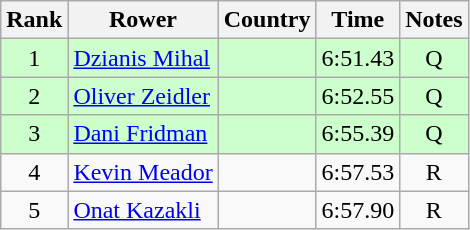<table class="wikitable" style="text-align:center">
<tr>
<th>Rank</th>
<th>Rower</th>
<th>Country</th>
<th>Time</th>
<th>Notes</th>
</tr>
<tr bgcolor=ccffcc>
<td>1</td>
<td align="left"><a href='#'>Dzianis Mihal</a></td>
<td align="left"></td>
<td>6:51.43</td>
<td>Q</td>
</tr>
<tr bgcolor=ccffcc>
<td>2</td>
<td align="left"><a href='#'>Oliver Zeidler</a></td>
<td align="left"></td>
<td>6:52.55</td>
<td>Q</td>
</tr>
<tr bgcolor=ccffcc>
<td>3</td>
<td align="left"><a href='#'>Dani Fridman</a></td>
<td align="left"></td>
<td>6:55.39</td>
<td>Q</td>
</tr>
<tr>
<td>4</td>
<td align="left"><a href='#'>Kevin Meador</a></td>
<td align="left"></td>
<td>6:57.53</td>
<td>R</td>
</tr>
<tr>
<td>5</td>
<td align="left"><a href='#'>Onat Kazakli</a></td>
<td align="left"></td>
<td>6:57.90</td>
<td>R</td>
</tr>
</table>
